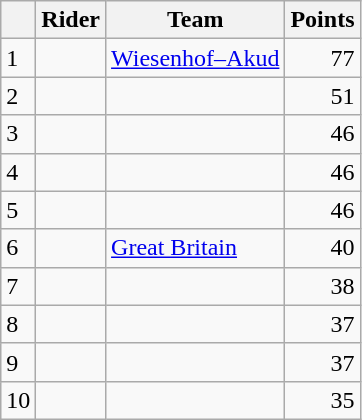<table class=wikitable>
<tr>
<th></th>
<th>Rider</th>
<th>Team</th>
<th>Points</th>
</tr>
<tr>
<td>1</td>
<td> </td>
<td><a href='#'>Wiesenhof–Akud</a></td>
<td align=right>77</td>
</tr>
<tr>
<td>2</td>
<td></td>
<td></td>
<td align=right>51</td>
</tr>
<tr>
<td>3</td>
<td></td>
<td></td>
<td align=right>46</td>
</tr>
<tr>
<td>4</td>
<td></td>
<td></td>
<td align=right>46</td>
</tr>
<tr>
<td>5</td>
<td></td>
<td></td>
<td align=right>46</td>
</tr>
<tr>
<td>6</td>
<td></td>
<td><a href='#'>Great Britain</a></td>
<td align=right>40</td>
</tr>
<tr>
<td>7</td>
<td></td>
<td></td>
<td align=right>38</td>
</tr>
<tr>
<td>8</td>
<td></td>
<td></td>
<td align=right>37</td>
</tr>
<tr>
<td>9</td>
<td></td>
<td></td>
<td align=right>37</td>
</tr>
<tr>
<td>10</td>
<td></td>
<td></td>
<td align=right>35</td>
</tr>
</table>
